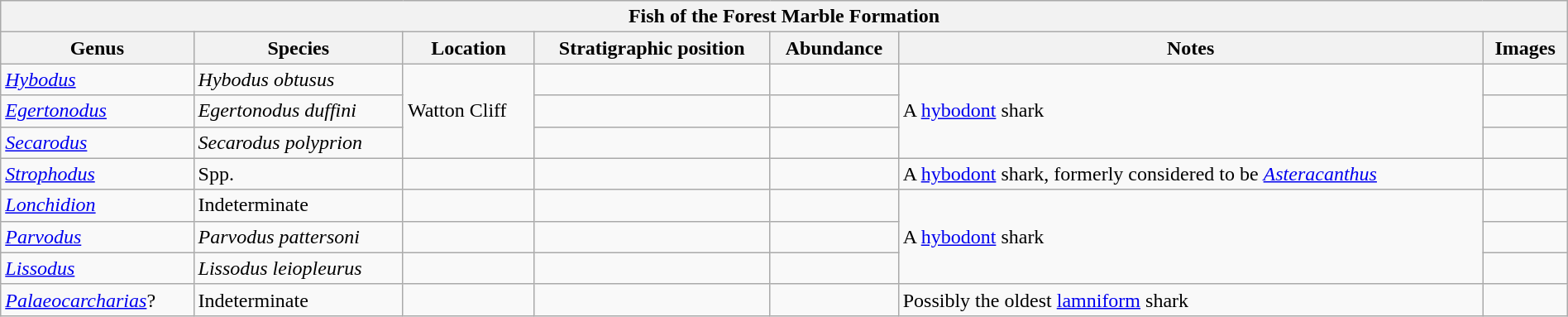<table class="wikitable" align="center" width="100%">
<tr>
<th colspan="7" align="center"><strong>Fish of the Forest Marble Formation</strong></th>
</tr>
<tr>
<th>Genus</th>
<th>Species</th>
<th>Location</th>
<th>Stratigraphic position</th>
<th>Abundance</th>
<th>Notes</th>
<th>Images</th>
</tr>
<tr>
<td><em><a href='#'>Hybodus</a></em></td>
<td><em>Hybodus obtusus</em></td>
<td rowspan="3">Watton Cliff</td>
<td></td>
<td></td>
<td rowspan="3">A <a href='#'>hybodont</a> shark</td>
<td></td>
</tr>
<tr>
<td><em><a href='#'>Egertonodus</a></em></td>
<td><em>Egertonodus duffini</em></td>
<td></td>
<td></td>
<td></td>
</tr>
<tr>
<td><em><a href='#'>Secarodus</a></em></td>
<td><em>Secarodus polyprion</em></td>
<td></td>
<td></td>
<td></td>
</tr>
<tr>
<td><em><a href='#'>Strophodus</a></em></td>
<td>Spp.</td>
<td></td>
<td></td>
<td></td>
<td>A <a href='#'>hybodont</a> shark, formerly considered to be <em><a href='#'>Asteracanthus</a></em></td>
<td></td>
</tr>
<tr>
<td><em><a href='#'>Lonchidion</a></em></td>
<td>Indeterminate</td>
<td></td>
<td></td>
<td></td>
<td rowspan="3">A <a href='#'>hybodont</a> shark</td>
<td></td>
</tr>
<tr>
<td><em><a href='#'>Parvodus</a></em></td>
<td><em>Parvodus pattersoni</em></td>
<td></td>
<td></td>
<td></td>
<td></td>
</tr>
<tr>
<td><em><a href='#'>Lissodus</a></em></td>
<td><em>Lissodus leiopleurus</em></td>
<td></td>
<td></td>
<td></td>
<td></td>
</tr>
<tr>
<td><em><a href='#'>Palaeocarcharias</a></em>?</td>
<td>Indeterminate</td>
<td></td>
<td></td>
<td></td>
<td>Possibly the oldest <a href='#'>lamniform</a> shark</td>
<td></td>
</tr>
</table>
